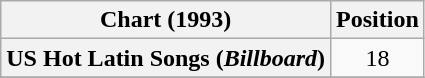<table class="wikitable plainrowheaders " style="text-align:center;">
<tr>
<th scope="col">Chart (1993)</th>
<th scope="col">Position</th>
</tr>
<tr>
<th scope="row">US Hot Latin Songs (<em>Billboard</em>)</th>
<td>18</td>
</tr>
<tr>
</tr>
</table>
